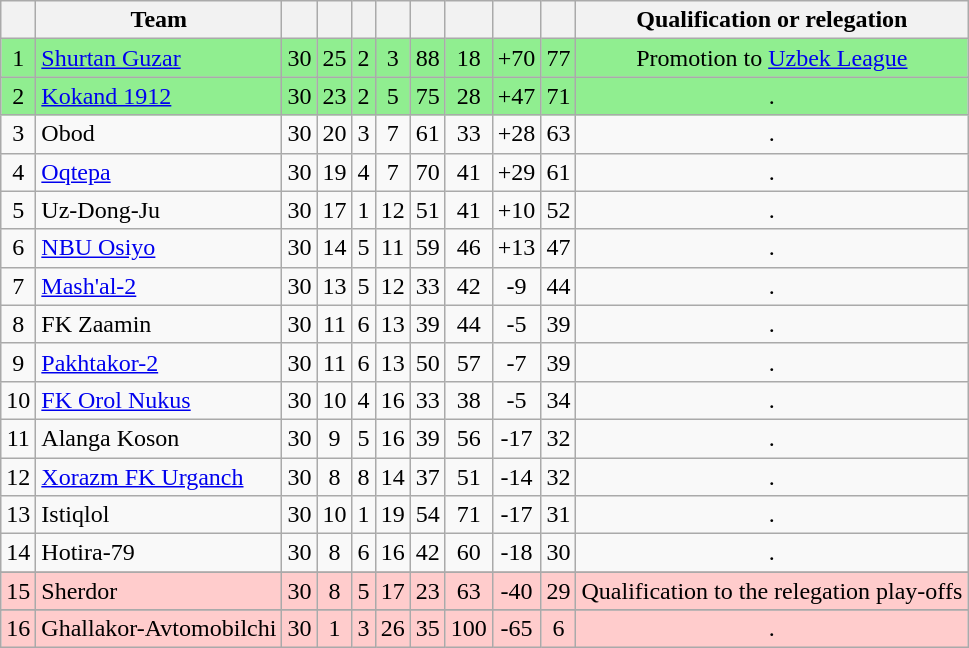<table class="wikitable sortable" style="text-align:center; font-size:100%;">
<tr>
<th></th>
<th>Team</th>
<th></th>
<th></th>
<th></th>
<th></th>
<th></th>
<th></th>
<th></th>
<th></th>
<th>Qualification or relegation</th>
</tr>
<tr align="center" bgcolor="#90EE90">
<td>1</td>
<td align="left"><a href='#'>Shurtan Guzar</a></td>
<td>30</td>
<td>25</td>
<td>2</td>
<td>3</td>
<td>88</td>
<td>18</td>
<td>+70</td>
<td>77</td>
<td>Promotion to <a href='#'>Uzbek League</a></td>
</tr>
<tr align="center" bgcolor="#90EE90">
<td>2</td>
<td align="left"><a href='#'>Kokand 1912</a></td>
<td>30</td>
<td>23</td>
<td>2</td>
<td>5</td>
<td>75</td>
<td>28</td>
<td>+47</td>
<td>71</td>
<td>.</td>
</tr>
<tr>
<td>3</td>
<td align="left">Obod</td>
<td>30</td>
<td>20</td>
<td>3</td>
<td>7</td>
<td>61</td>
<td>33</td>
<td>+28</td>
<td>63</td>
<td>.</td>
</tr>
<tr>
<td>4</td>
<td align="left"><a href='#'>Oqtepa</a></td>
<td>30</td>
<td>19</td>
<td>4</td>
<td>7</td>
<td>70</td>
<td>41</td>
<td>+29</td>
<td>61</td>
<td>.</td>
</tr>
<tr>
<td>5</td>
<td align="left">Uz-Dong-Ju</td>
<td>30</td>
<td>17</td>
<td>1</td>
<td>12</td>
<td>51</td>
<td>41</td>
<td>+10</td>
<td>52</td>
<td>.</td>
</tr>
<tr>
<td>6</td>
<td align="left"><a href='#'>NBU Osiyo</a></td>
<td>30</td>
<td>14</td>
<td>5</td>
<td>11</td>
<td>59</td>
<td>46</td>
<td>+13</td>
<td>47</td>
<td>.</td>
</tr>
<tr>
<td>7</td>
<td align="left"><a href='#'>Mash'al-2</a></td>
<td>30</td>
<td>13</td>
<td>5</td>
<td>12</td>
<td>33</td>
<td>42</td>
<td>-9</td>
<td>44</td>
<td>.</td>
</tr>
<tr>
<td>8</td>
<td align="left">FK Zaamin</td>
<td>30</td>
<td>11</td>
<td>6</td>
<td>13</td>
<td>39</td>
<td>44</td>
<td>-5</td>
<td>39</td>
<td>.</td>
</tr>
<tr>
<td>9</td>
<td align="left"><a href='#'>Pakhtakor-2</a></td>
<td>30</td>
<td>11</td>
<td>6</td>
<td>13</td>
<td>50</td>
<td>57</td>
<td>-7</td>
<td>39</td>
<td>.</td>
</tr>
<tr>
<td>10</td>
<td align="left"><a href='#'>FK Orol Nukus</a></td>
<td>30</td>
<td>10</td>
<td>4</td>
<td>16</td>
<td>33</td>
<td>38</td>
<td>-5</td>
<td>34</td>
<td>.</td>
</tr>
<tr>
<td>11</td>
<td align="left">Alanga Koson</td>
<td>30</td>
<td>9</td>
<td>5</td>
<td>16</td>
<td>39</td>
<td>56</td>
<td>-17</td>
<td>32</td>
<td>.</td>
</tr>
<tr>
<td>12</td>
<td align="left"><a href='#'>Xorazm FK Urganch</a></td>
<td>30</td>
<td>8</td>
<td>8</td>
<td>14</td>
<td>37</td>
<td>51</td>
<td>-14</td>
<td>32</td>
<td>.</td>
</tr>
<tr>
<td>13</td>
<td align="left">Istiqlol</td>
<td>30</td>
<td>10</td>
<td>1</td>
<td>19</td>
<td>54</td>
<td>71</td>
<td>-17</td>
<td>31</td>
<td>.</td>
</tr>
<tr>
<td>14</td>
<td align="left">Hotira-79</td>
<td>30</td>
<td>8</td>
<td>6</td>
<td>16</td>
<td>42</td>
<td>60</td>
<td>-18</td>
<td>30</td>
<td>.</td>
</tr>
<tr>
</tr>
<tr align="center" bgcolor="#FFCCCC">
<td>15</td>
<td align="left">Sherdor</td>
<td>30</td>
<td>8</td>
<td>5</td>
<td>17</td>
<td>23</td>
<td>63</td>
<td>-40</td>
<td>29</td>
<td>Qualification to the relegation play-offs</td>
</tr>
<tr>
</tr>
<tr align="center" bgcolor="#FFCCCC">
<td>16</td>
<td align="left">Ghallakor-Avtomobilchi</td>
<td>30</td>
<td>1</td>
<td>3</td>
<td>26</td>
<td>35</td>
<td>100</td>
<td>-65</td>
<td>6</td>
<td>.</td>
</tr>
</table>
